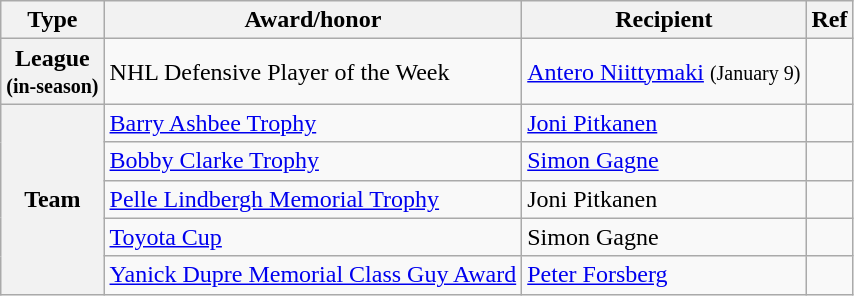<table class="wikitable">
<tr>
<th scope="col">Type</th>
<th scope="col">Award/honor</th>
<th scope="col">Recipient</th>
<th scope="col">Ref</th>
</tr>
<tr>
<th scope="row">League<br><small>(in-season)</small></th>
<td>NHL Defensive Player of the Week</td>
<td><a href='#'>Antero Niittymaki</a> <small>(January 9)</small></td>
<td></td>
</tr>
<tr>
<th scope="row" rowspan="5">Team</th>
<td><a href='#'>Barry Ashbee Trophy</a></td>
<td><a href='#'>Joni Pitkanen</a></td>
<td></td>
</tr>
<tr>
<td><a href='#'>Bobby Clarke Trophy</a></td>
<td><a href='#'>Simon Gagne</a></td>
<td></td>
</tr>
<tr>
<td><a href='#'>Pelle Lindbergh Memorial Trophy</a></td>
<td>Joni Pitkanen</td>
<td></td>
</tr>
<tr>
<td><a href='#'>Toyota Cup</a></td>
<td>Simon Gagne</td>
<td></td>
</tr>
<tr>
<td><a href='#'>Yanick Dupre Memorial Class Guy Award</a></td>
<td><a href='#'>Peter Forsberg</a></td>
<td></td>
</tr>
</table>
